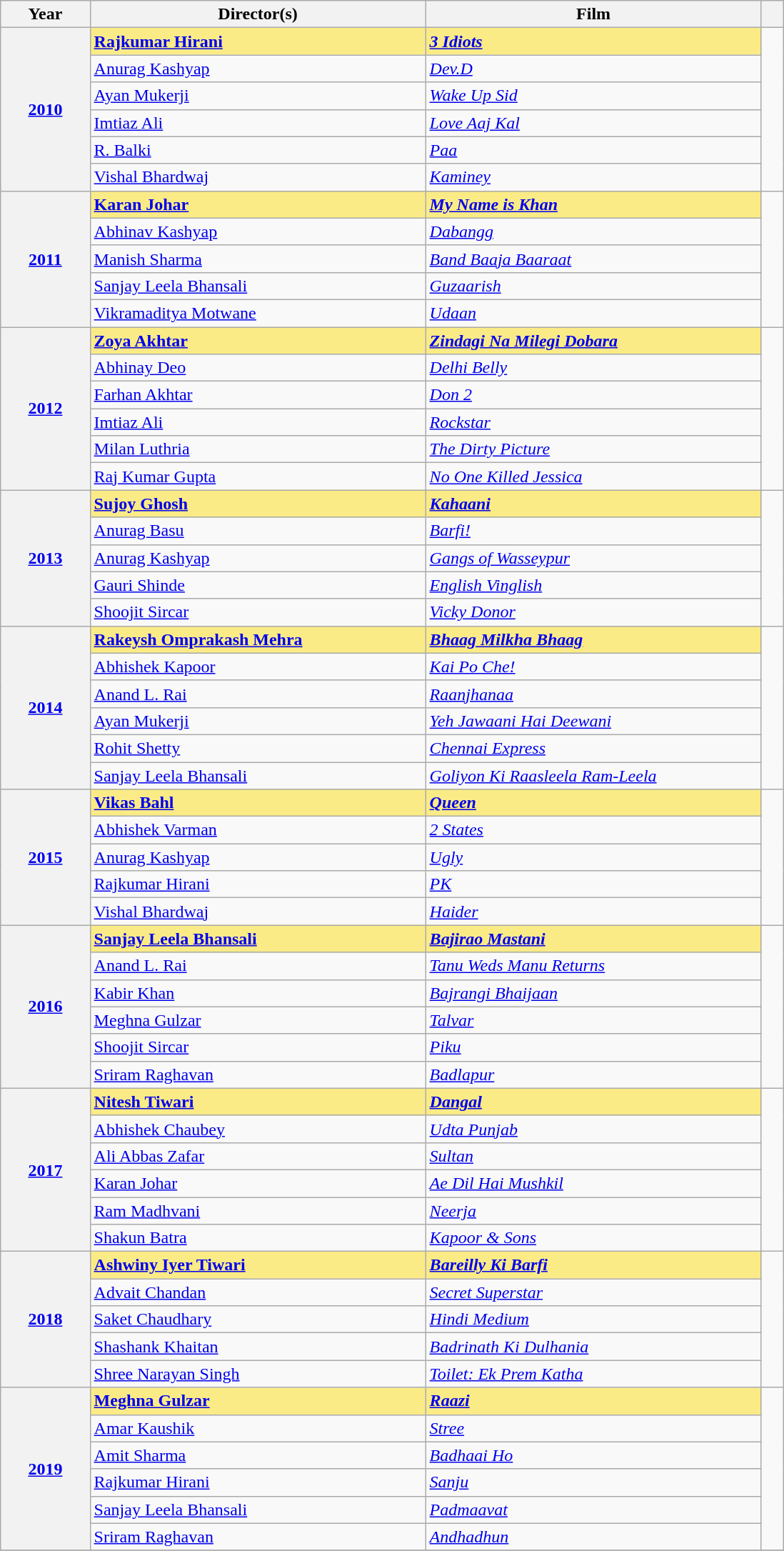<table class="wikitable sortable">
<tr>
<th scope="col" style="width:8%;">Year</th>
<th scope="col" style="width:30%;">Director(s)</th>
<th scope="col" style="width:30%;">Film</th>
<th scope="col" style="width:2%;" class="unsortable"></th>
</tr>
<tr>
<th scope="row" rowspan=6 style="text-align:center;"><a href='#'>2010</a><br></th>
<td style="background:#FAEB86;"><strong><a href='#'>Rajkumar Hirani</a></strong></td>
<td style="background:#FAEB86;"><strong><em><a href='#'>3 Idiots</a></em></strong></td>
<td rowspan="6"></td>
</tr>
<tr>
<td><a href='#'>Anurag Kashyap</a></td>
<td><em><a href='#'>Dev.D</a></em></td>
</tr>
<tr>
<td><a href='#'>Ayan Mukerji</a></td>
<td><em><a href='#'>Wake Up Sid</a></em></td>
</tr>
<tr>
<td><a href='#'>Imtiaz Ali</a></td>
<td><em><a href='#'>Love Aaj Kal</a></em></td>
</tr>
<tr>
<td><a href='#'>R. Balki</a></td>
<td><em><a href='#'>Paa</a></em></td>
</tr>
<tr>
<td><a href='#'>Vishal Bhardwaj</a></td>
<td><em><a href='#'>Kaminey</a></em></td>
</tr>
<tr>
<th scope="row" rowspan=5 style="text-align:center;"><a href='#'>2011</a><br></th>
<td style="background:#FAEB86;"><strong><a href='#'>Karan Johar</a></strong></td>
<td style="background:#FAEB86;"><strong><em><a href='#'>My Name is Khan</a></em></strong></td>
<td rowspan="5"></td>
</tr>
<tr>
<td><a href='#'>Abhinav Kashyap</a></td>
<td><em><a href='#'>Dabangg</a></em></td>
</tr>
<tr>
<td><a href='#'>Manish Sharma</a></td>
<td><em><a href='#'>Band Baaja Baaraat</a></em></td>
</tr>
<tr>
<td><a href='#'>Sanjay Leela Bhansali</a></td>
<td><em><a href='#'>Guzaarish</a></em></td>
</tr>
<tr>
<td><a href='#'>Vikramaditya Motwane</a></td>
<td><em><a href='#'>Udaan</a></em></td>
</tr>
<tr>
<th scope="row" rowspan=6 style="text-align:center;"><a href='#'>2012</a><br></th>
<td style="background:#FAEB86;"><strong><a href='#'>Zoya Akhtar</a></strong></td>
<td style="background:#FAEB86;"><strong><em><a href='#'>Zindagi Na Milegi Dobara</a></em></strong></td>
<td rowspan="6"></td>
</tr>
<tr>
<td><a href='#'>Abhinay Deo</a></td>
<td><em><a href='#'>Delhi Belly</a></em></td>
</tr>
<tr>
<td><a href='#'>Farhan Akhtar</a></td>
<td><em><a href='#'>Don 2</a></em></td>
</tr>
<tr>
<td><a href='#'>Imtiaz Ali</a></td>
<td><em><a href='#'>Rockstar</a></em></td>
</tr>
<tr>
<td><a href='#'>Milan Luthria</a></td>
<td><em><a href='#'>The Dirty Picture</a></em></td>
</tr>
<tr>
<td><a href='#'>Raj Kumar Gupta</a></td>
<td><em><a href='#'>No One Killed Jessica</a></em></td>
</tr>
<tr>
<th scope="row" rowspan=5 style="text-align:center;"><a href='#'>2013</a><br></th>
<td style="background:#FAEB86;"><strong><a href='#'>Sujoy Ghosh</a></strong></td>
<td style="background:#FAEB86;"><strong><em><a href='#'>Kahaani</a></em></strong></td>
<td rowspan="5"></td>
</tr>
<tr>
<td><a href='#'>Anurag Basu</a></td>
<td><em><a href='#'>Barfi!</a></em></td>
</tr>
<tr>
<td><a href='#'>Anurag Kashyap</a></td>
<td><em><a href='#'>Gangs of Wasseypur</a></em></td>
</tr>
<tr>
<td><a href='#'>Gauri Shinde</a></td>
<td><em><a href='#'>English Vinglish</a></em></td>
</tr>
<tr>
<td><a href='#'>Shoojit Sircar</a></td>
<td><em><a href='#'>Vicky Donor</a></em></td>
</tr>
<tr>
<th scope="row" rowspan=6 style="text-align:center;"><a href='#'>2014</a><br></th>
<td style="background:#FAEB86;"><strong><a href='#'>Rakeysh Omprakash Mehra</a></strong></td>
<td style="background:#FAEB86;"><strong><em><a href='#'>Bhaag Milkha Bhaag</a></em></strong></td>
<td rowspan="6"></td>
</tr>
<tr>
<td><a href='#'>Abhishek Kapoor</a></td>
<td><em><a href='#'>Kai Po Che!</a></em></td>
</tr>
<tr>
<td><a href='#'>Anand L. Rai</a></td>
<td><em><a href='#'>Raanjhanaa</a></em></td>
</tr>
<tr>
<td><a href='#'>Ayan Mukerji</a></td>
<td><em><a href='#'>Yeh Jawaani Hai Deewani</a></em></td>
</tr>
<tr>
<td><a href='#'>Rohit Shetty</a></td>
<td><em><a href='#'>Chennai Express</a></em></td>
</tr>
<tr>
<td><a href='#'>Sanjay Leela Bhansali</a></td>
<td><em><a href='#'>Goliyon Ki Raasleela Ram-Leela</a></em></td>
</tr>
<tr>
<th scope="row" rowspan=5 style="text-align:center;"><a href='#'>2015</a><br></th>
<td style="background:#FAEB86;"><strong><a href='#'>Vikas Bahl</a></strong></td>
<td style="background:#FAEB86;"><strong><em><a href='#'>Queen</a></em></strong></td>
<td rowspan="5"></td>
</tr>
<tr>
<td><a href='#'>Abhishek Varman</a></td>
<td><em><a href='#'>2 States</a></em></td>
</tr>
<tr>
<td><a href='#'>Anurag Kashyap</a></td>
<td><em><a href='#'>Ugly</a></em></td>
</tr>
<tr>
<td><a href='#'>Rajkumar Hirani</a></td>
<td><em><a href='#'>PK</a></em></td>
</tr>
<tr>
<td><a href='#'>Vishal Bhardwaj</a></td>
<td><em><a href='#'>Haider</a></em></td>
</tr>
<tr>
<th scope="row" rowspan=6 style="text-align:center;"><a href='#'>2016</a><br></th>
<td style="background:#FAEB86;"><strong><a href='#'>Sanjay Leela Bhansali</a></strong></td>
<td style="background:#FAEB86;"><strong><em><a href='#'>Bajirao Mastani</a></em></strong></td>
<td rowspan="6"></td>
</tr>
<tr>
<td><a href='#'>Anand L. Rai</a></td>
<td><em><a href='#'>Tanu Weds Manu Returns</a></em></td>
</tr>
<tr>
<td><a href='#'>Kabir Khan</a></td>
<td><em><a href='#'>Bajrangi Bhaijaan</a></em></td>
</tr>
<tr>
<td><a href='#'>Meghna Gulzar</a></td>
<td><em><a href='#'>Talvar</a></em></td>
</tr>
<tr>
<td><a href='#'>Shoojit Sircar</a></td>
<td><em><a href='#'>Piku</a></em></td>
</tr>
<tr>
<td><a href='#'>Sriram Raghavan</a></td>
<td><em><a href='#'>Badlapur</a></em></td>
</tr>
<tr>
<th scope="row" rowspan=6 style="text-align:center;"><a href='#'>2017</a><br></th>
<td style="background:#FAEB86;"><strong><a href='#'>Nitesh Tiwari</a></strong></td>
<td style="background:#FAEB86;"><strong><em><a href='#'>Dangal</a></em></strong></td>
<td rowspan="6"></td>
</tr>
<tr>
<td><a href='#'>Abhishek Chaubey</a></td>
<td><em><a href='#'>Udta Punjab</a></em></td>
</tr>
<tr>
<td><a href='#'>Ali Abbas Zafar</a></td>
<td><em><a href='#'>Sultan</a></em></td>
</tr>
<tr>
<td><a href='#'>Karan Johar</a></td>
<td><em><a href='#'>Ae Dil Hai Mushkil</a></em></td>
</tr>
<tr>
<td><a href='#'>Ram Madhvani</a></td>
<td><em><a href='#'>Neerja</a></em></td>
</tr>
<tr>
<td><a href='#'>Shakun Batra</a></td>
<td><em><a href='#'>Kapoor & Sons</a></em></td>
</tr>
<tr>
<th scope="row" rowspan=5 style="text-align:center;"><a href='#'>2018</a><br></th>
<td style="background:#FAEB86;"><strong><a href='#'>Ashwiny Iyer Tiwari</a></strong></td>
<td style="background:#FAEB86;"><strong><em><a href='#'>Bareilly Ki Barfi</a></em></strong></td>
<td rowspan="5"></td>
</tr>
<tr>
<td><a href='#'>Advait Chandan</a></td>
<td><em><a href='#'>Secret Superstar</a></em></td>
</tr>
<tr>
<td><a href='#'>Saket Chaudhary</a></td>
<td><em><a href='#'>Hindi Medium</a></em></td>
</tr>
<tr>
<td><a href='#'>Shashank Khaitan</a></td>
<td><em><a href='#'>Badrinath Ki Dulhania</a></em></td>
</tr>
<tr>
<td><a href='#'>Shree Narayan Singh</a></td>
<td><em><a href='#'>Toilet: Ek Prem Katha</a></em></td>
</tr>
<tr>
<th scope="row" rowspan=6 style="text-align:center;"><a href='#'>2019</a><br></th>
<td style="background:#FAEB86;"><strong><a href='#'>Meghna Gulzar</a></strong></td>
<td style="background:#FAEB86;"><strong><em><a href='#'>Raazi</a></em></strong></td>
<td rowspan="6"></td>
</tr>
<tr>
<td><a href='#'>Amar Kaushik</a></td>
<td><em><a href='#'>Stree</a></em></td>
</tr>
<tr>
<td><a href='#'>Amit Sharma</a></td>
<td><em><a href='#'>Badhaai Ho</a></em></td>
</tr>
<tr>
<td><a href='#'>Rajkumar Hirani</a></td>
<td><em><a href='#'>Sanju</a></em></td>
</tr>
<tr>
<td><a href='#'>Sanjay Leela Bhansali</a></td>
<td><em><a href='#'>Padmaavat</a></em></td>
</tr>
<tr>
<td><a href='#'>Sriram Raghavan</a></td>
<td><em><a href='#'>Andhadhun</a></em></td>
</tr>
<tr>
</tr>
</table>
